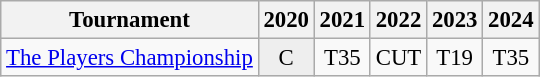<table class="wikitable" style="font-size:95%;text-align:center;">
<tr>
<th>Tournament</th>
<th>2020</th>
<th>2021</th>
<th>2022</th>
<th>2023</th>
<th>2024</th>
</tr>
<tr>
<td align=left><a href='#'>The Players Championship</a></td>
<td style="background:#eeeeee;">C</td>
<td>T35</td>
<td>CUT</td>
<td>T19</td>
<td>T35</td>
</tr>
</table>
